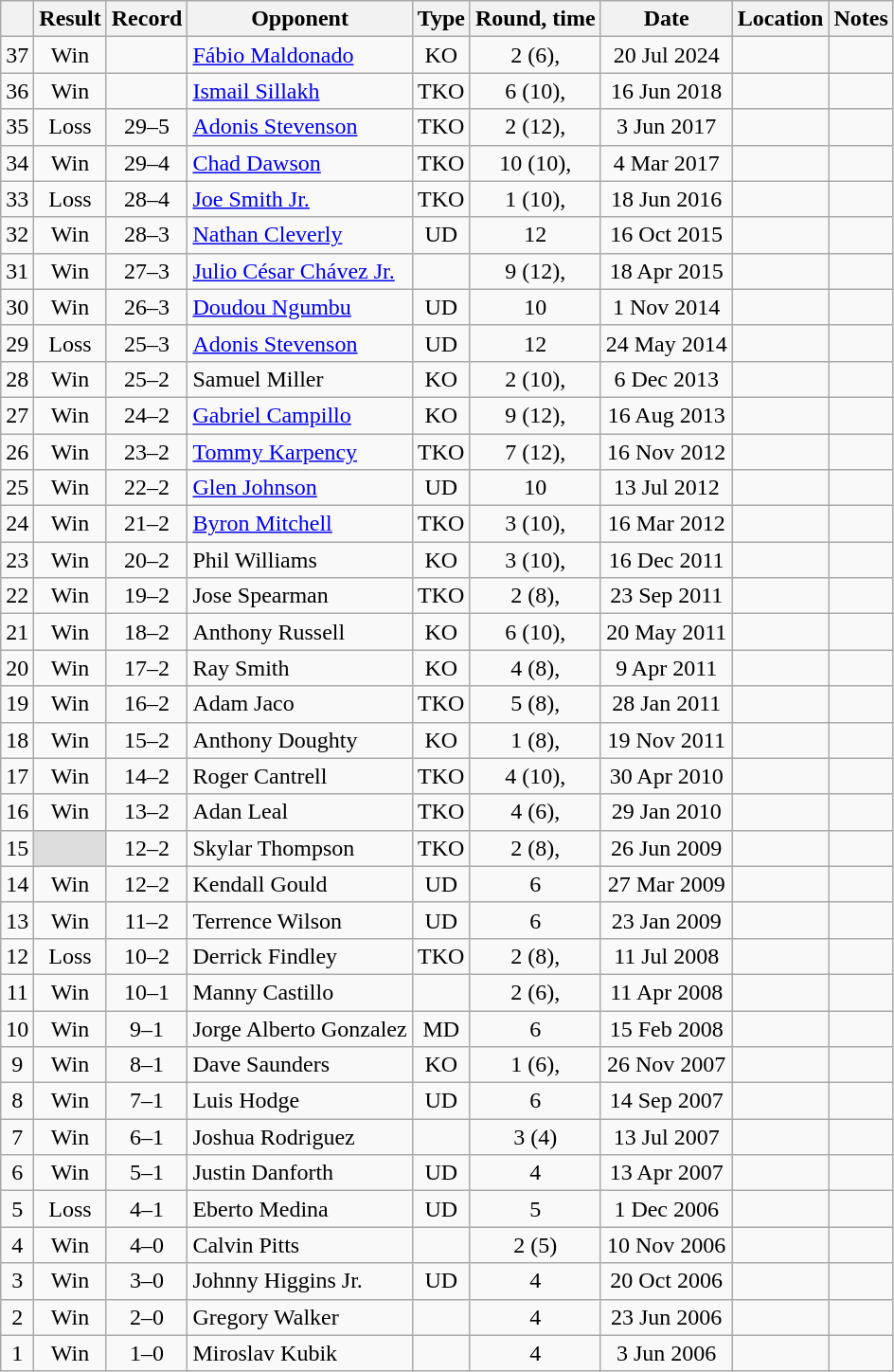<table class="wikitable" style="text-align:center">
<tr>
<th></th>
<th>Result</th>
<th>Record</th>
<th>Opponent</th>
<th>Type</th>
<th>Round, time</th>
<th>Date</th>
<th>Location</th>
<th>Notes</th>
</tr>
<tr>
<td>37</td>
<td>Win</td>
<td></td>
<td style="text-align:left;"> <a href='#'>Fábio Maldonado</a></td>
<td>KO</td>
<td>2 (6), </td>
<td>20 Jul 2024</td>
<td style="text-align:left;"> </td>
<td></td>
</tr>
<tr>
<td>36</td>
<td>Win</td>
<td></td>
<td style="text-align:left;"> <a href='#'>Ismail Sillakh</a></td>
<td>TKO</td>
<td>6 (10), </td>
<td>16 Jun 2018</td>
<td style="text-align:left;"> </td>
<td></td>
</tr>
<tr>
<td>35</td>
<td>Loss</td>
<td>29–5 </td>
<td style="text-align:left;"> <a href='#'>Adonis Stevenson</a></td>
<td>TKO</td>
<td>2 (12), </td>
<td>3 Jun 2017</td>
<td style="text-align:left;"> </td>
<td style="text-align:left;"></td>
</tr>
<tr>
<td>34</td>
<td>Win</td>
<td>29–4 </td>
<td style="text-align:left;"> <a href='#'>Chad Dawson</a></td>
<td>TKO</td>
<td>10 (10), </td>
<td>4 Mar 2017</td>
<td style="text-align:left;"> </td>
<td></td>
</tr>
<tr>
<td>33</td>
<td>Loss</td>
<td>28–4 </td>
<td style="text-align:left;"> <a href='#'>Joe Smith Jr.</a></td>
<td>TKO</td>
<td>1 (10), </td>
<td>18 Jun 2016</td>
<td style="text-align:left;"> </td>
<td style="text-align:left;"></td>
</tr>
<tr>
<td>32</td>
<td>Win</td>
<td>28–3 </td>
<td style="text-align:left;"> <a href='#'>Nathan Cleverly</a></td>
<td>UD</td>
<td>12</td>
<td>16 Oct 2015</td>
<td style="text-align:left;"> </td>
<td style="text-align:left;"></td>
</tr>
<tr>
<td>31</td>
<td>Win</td>
<td>27–3 </td>
<td style="text-align:left;"> <a href='#'>Julio César Chávez Jr.</a></td>
<td></td>
<td>9 (12), </td>
<td>18 Apr 2015</td>
<td style="text-align:left;"> </td>
<td style="text-align:left;"></td>
</tr>
<tr>
<td>30</td>
<td>Win</td>
<td>26–3 </td>
<td style="text-align:left;"> <a href='#'>Doudou Ngumbu</a></td>
<td>UD</td>
<td>10</td>
<td>1 Nov 2014</td>
<td style="text-align:left;"> </td>
<td></td>
</tr>
<tr>
<td>29</td>
<td>Loss</td>
<td>25–3 </td>
<td style="text-align:left;"> <a href='#'>Adonis Stevenson</a></td>
<td>UD</td>
<td>12</td>
<td>24 May 2014</td>
<td style="text-align:left;"> </td>
<td style="text-align:left;"></td>
</tr>
<tr>
<td>28</td>
<td>Win</td>
<td>25–2 </td>
<td style="text-align:left;"> Samuel Miller</td>
<td>KO</td>
<td>2 (10), </td>
<td>6 Dec 2013</td>
<td style="text-align:left;"> </td>
<td></td>
</tr>
<tr>
<td>27</td>
<td>Win</td>
<td>24–2 </td>
<td style="text-align:left;"> <a href='#'>Gabriel Campillo</a></td>
<td>KO</td>
<td>9 (12), </td>
<td>16 Aug 2013</td>
<td style="text-align:left;"> </td>
<td></td>
</tr>
<tr>
<td>26</td>
<td>Win</td>
<td>23–2 </td>
<td style="text-align:left;"> <a href='#'>Tommy Karpency</a></td>
<td>TKO</td>
<td>7 (12), </td>
<td>16 Nov 2012</td>
<td style="text-align:left;"> </td>
<td style="text-align:left;"></td>
</tr>
<tr>
<td>25</td>
<td>Win</td>
<td>22–2 </td>
<td style="text-align:left;"> <a href='#'>Glen Johnson</a></td>
<td>UD</td>
<td>10</td>
<td>13 Jul 2012</td>
<td style="text-align:left;"> </td>
<td></td>
</tr>
<tr>
<td>24</td>
<td>Win</td>
<td>21–2 </td>
<td style="text-align:left;"> <a href='#'>Byron Mitchell</a></td>
<td>TKO</td>
<td>3 (10), </td>
<td>16 Mar 2012</td>
<td style="text-align:left;"> </td>
<td style="text-align:left;"></td>
</tr>
<tr>
<td>23</td>
<td>Win</td>
<td>20–2 </td>
<td style="text-align:left;"> Phil Williams</td>
<td>KO</td>
<td>3 (10), </td>
<td>16 Dec 2011</td>
<td style="text-align:left;"> </td>
<td></td>
</tr>
<tr>
<td>22</td>
<td>Win</td>
<td>19–2 </td>
<td style="text-align:left;"> Jose Spearman</td>
<td>TKO</td>
<td>2 (8), </td>
<td>23 Sep 2011</td>
<td style="text-align:left;"> </td>
<td></td>
</tr>
<tr>
<td>21</td>
<td>Win</td>
<td>18–2 </td>
<td style="text-align:left;"> Anthony Russell</td>
<td>KO</td>
<td>6 (10), </td>
<td>20 May 2011</td>
<td style="text-align:left;"> </td>
<td style="text-align:left;"></td>
</tr>
<tr>
<td>20</td>
<td>Win</td>
<td>17–2 </td>
<td style="text-align:left;"> Ray Smith</td>
<td>KO</td>
<td>4 (8), </td>
<td>9 Apr 2011</td>
<td style="text-align:left;"> </td>
<td></td>
</tr>
<tr>
<td>19</td>
<td>Win</td>
<td>16–2 </td>
<td style="text-align:left;"> Adam Jaco</td>
<td>TKO</td>
<td>5 (8), </td>
<td>28 Jan 2011</td>
<td style="text-align:left;"> </td>
<td></td>
</tr>
<tr>
<td>18</td>
<td>Win</td>
<td>15–2 </td>
<td style="text-align:left;"> Anthony Doughty</td>
<td>KO</td>
<td>1 (8), </td>
<td>19 Nov 2011</td>
<td style="text-align:left;"> </td>
<td></td>
</tr>
<tr>
<td>17</td>
<td>Win</td>
<td>14–2 </td>
<td style="text-align:left;"> Roger Cantrell</td>
<td>TKO</td>
<td>4 (10), </td>
<td>30 Apr 2010</td>
<td style="text-align:left;"> </td>
<td style="text-align:left;"></td>
</tr>
<tr>
<td>16</td>
<td>Win</td>
<td>13–2 </td>
<td style="text-align:left;"> Adan Leal</td>
<td>TKO</td>
<td>4 (6), </td>
<td>29 Jan 2010</td>
<td style="text-align:left;"> </td>
<td></td>
</tr>
<tr>
<td>15</td>
<td style="background:#DDD"></td>
<td>12–2 </td>
<td style="text-align:left;"> Skylar Thompson</td>
<td>TKO</td>
<td>2 (8), </td>
<td>26 Jun 2009</td>
<td style="text-align:left;"> </td>
<td style="text-align:left;"></td>
</tr>
<tr>
<td>14</td>
<td>Win</td>
<td>12–2</td>
<td style="text-align:left;"> Kendall Gould</td>
<td>UD</td>
<td>6</td>
<td>27 Mar 2009</td>
<td style="text-align:left;"> </td>
<td></td>
</tr>
<tr>
<td>13</td>
<td>Win</td>
<td>11–2</td>
<td style="text-align:left;"> Terrence Wilson</td>
<td>UD</td>
<td>6</td>
<td>23 Jan 2009</td>
<td style="text-align:left;"> </td>
<td></td>
</tr>
<tr>
<td>12</td>
<td>Loss</td>
<td>10–2</td>
<td style="text-align:left;"> Derrick Findley</td>
<td>TKO</td>
<td>2 (8), </td>
<td>11 Jul 2008</td>
<td style="text-align:left;"> </td>
<td></td>
</tr>
<tr>
<td>11</td>
<td>Win</td>
<td>10–1</td>
<td style="text-align:left;"> Manny Castillo</td>
<td></td>
<td>2 (6), </td>
<td>11 Apr 2008</td>
<td style="text-align:left;"> </td>
<td style="text-align:left;"></td>
</tr>
<tr>
<td>10</td>
<td>Win</td>
<td>9–1</td>
<td style="text-align:left;"> Jorge Alberto Gonzalez</td>
<td>MD</td>
<td>6</td>
<td>15 Feb 2008</td>
<td style="text-align:left;"> </td>
<td></td>
</tr>
<tr>
<td>9</td>
<td>Win</td>
<td>8–1</td>
<td style="text-align:left;"> Dave Saunders</td>
<td>KO</td>
<td>1 (6), </td>
<td>26 Nov 2007</td>
<td style="text-align:left;"> </td>
<td></td>
</tr>
<tr>
<td>8</td>
<td>Win</td>
<td>7–1</td>
<td style="text-align:left;"> Luis Hodge</td>
<td>UD</td>
<td>6</td>
<td>14 Sep 2007</td>
<td style="text-align:left;"> </td>
<td></td>
</tr>
<tr>
<td>7</td>
<td>Win</td>
<td>6–1</td>
<td style="text-align:left;"> Joshua Rodriguez</td>
<td></td>
<td>3 (4)</td>
<td>13 Jul 2007</td>
<td style="text-align:left;"> </td>
<td></td>
</tr>
<tr>
<td>6</td>
<td>Win</td>
<td>5–1</td>
<td style="text-align:left;"> Justin Danforth</td>
<td>UD</td>
<td>4</td>
<td>13 Apr 2007</td>
<td style="text-align:left;"> </td>
<td></td>
</tr>
<tr>
<td>5</td>
<td>Loss</td>
<td>4–1</td>
<td style="text-align:left;"> Eberto Medina</td>
<td>UD</td>
<td>5</td>
<td>1 Dec 2006</td>
<td style="text-align:left;"> </td>
<td></td>
</tr>
<tr>
<td>4</td>
<td>Win</td>
<td>4–0</td>
<td style="text-align:left;"> Calvin Pitts</td>
<td></td>
<td>2 (5)</td>
<td>10 Nov 2006</td>
<td style="text-align:left;"> </td>
<td></td>
</tr>
<tr>
<td>3</td>
<td>Win</td>
<td>3–0</td>
<td style="text-align:left;"> Johnny Higgins Jr.</td>
<td>UD</td>
<td>4</td>
<td>20 Oct 2006</td>
<td style="text-align:left;"> </td>
<td></td>
</tr>
<tr>
<td>2</td>
<td>Win</td>
<td>2–0</td>
<td style="text-align:left;"> Gregory Walker</td>
<td></td>
<td>4</td>
<td>23 Jun 2006</td>
<td style="text-align:left;"> </td>
<td></td>
</tr>
<tr>
<td>1</td>
<td>Win</td>
<td>1–0</td>
<td style="text-align:left;"> Miroslav Kubik</td>
<td></td>
<td>4</td>
<td>3 Jun 2006</td>
<td style="text-align:left;"> </td>
<td></td>
</tr>
</table>
